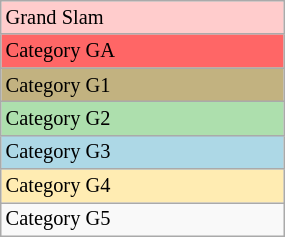<table class="wikitable" style="font-size:85%;" width=15%>
<tr bgcolor=#ffcccc>
<td>Grand Slam</td>
</tr>
<tr bgcolor=#FF6666>
<td>Category GA</td>
</tr>
<tr bgcolor=#C2B280>
<td>Category G1</td>
</tr>
<tr bgcolor="#ADDFAD">
<td>Category G2</td>
</tr>
<tr bgcolor="lightblue">
<td>Category G3</td>
</tr>
<tr bgcolor=#ffecb2>
<td>Category G4</td>
</tr>
<tr>
<td>Category G5</td>
</tr>
</table>
